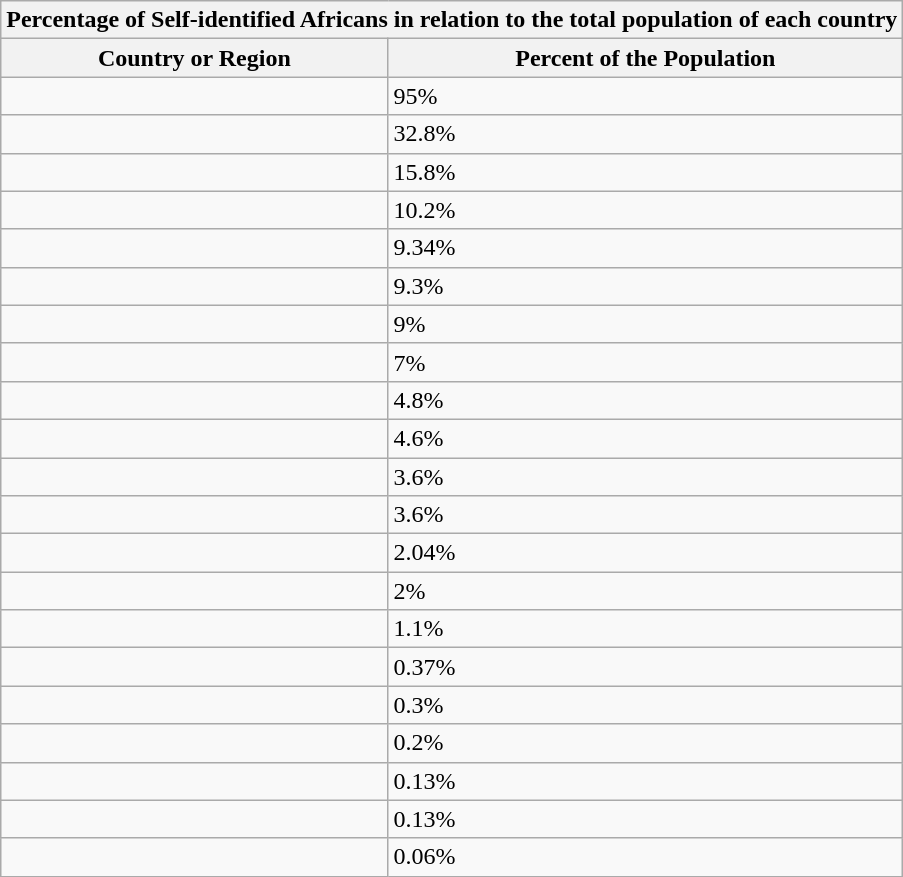<table class="sortable wikitable">
<tr>
<th colspan=5>Percentage of Self-identified Africans in relation to the total population of each country</th>
</tr>
<tr>
<th>Country or Region</th>
<th>Percent of the Population</th>
</tr>
<tr>
<td></td>
<td>95%</td>
</tr>
<tr>
<td></td>
<td>32.8%</td>
</tr>
<tr>
<td></td>
<td>15.8%</td>
</tr>
<tr>
<td></td>
<td>10.2%</td>
</tr>
<tr>
<td></td>
<td>9.34%</td>
</tr>
<tr>
<td></td>
<td>9.3%</td>
</tr>
<tr>
<td></td>
<td>9%</td>
</tr>
<tr>
<td></td>
<td>7%</td>
</tr>
<tr>
<td></td>
<td>4.8%</td>
</tr>
<tr>
<td></td>
<td>4.6%</td>
</tr>
<tr>
<td></td>
<td>3.6%</td>
</tr>
<tr>
<td></td>
<td>3.6%</td>
</tr>
<tr>
<td></td>
<td>2.04%</td>
</tr>
<tr>
<td></td>
<td>2%</td>
</tr>
<tr>
<td></td>
<td>1.1%</td>
</tr>
<tr>
<td></td>
<td>0.37%</td>
</tr>
<tr>
<td></td>
<td>0.3%</td>
</tr>
<tr>
<td></td>
<td>0.2%</td>
</tr>
<tr>
<td></td>
<td>0.13%</td>
</tr>
<tr>
<td></td>
<td>0.13%</td>
</tr>
<tr>
<td></td>
<td>0.06%</td>
</tr>
</table>
